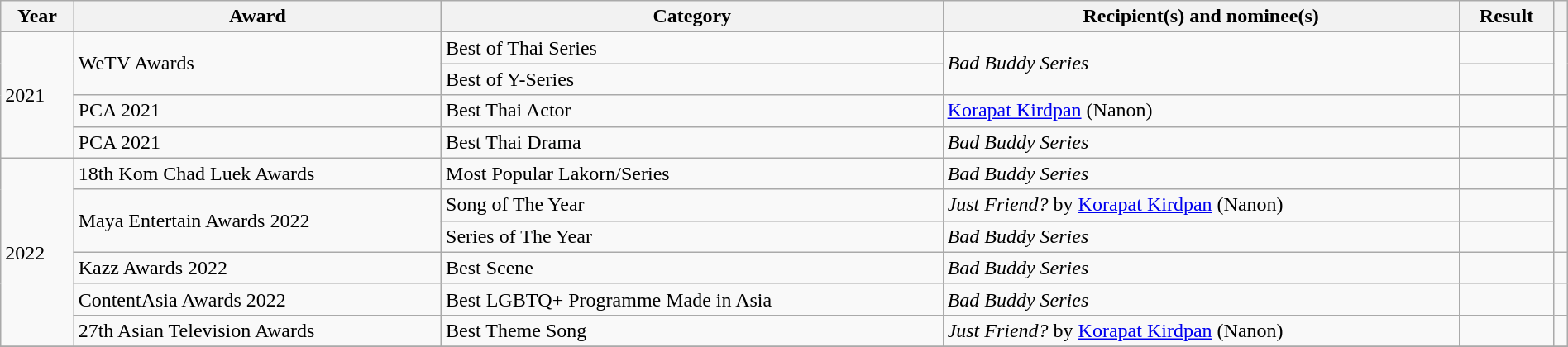<table class="wikitable sortable plainrowheaders" style="width: 100%;">
<tr>
<th scope="col" class="unsortable">Year</th>
<th scope="col" class="unsortable">Award</th>
<th scope="col" class="unsortable">Category</th>
<th scope="col" class="unsortable">Recipient(s) and nominee(s)</th>
<th scope="col" class="unsortable">Result</th>
<th scope="col" class="unsortable"></th>
</tr>
<tr>
<td rowspan="4">2021</td>
<td rowspan="2">WeTV Awards</td>
<td>Best of Thai Series</td>
<td rowspan="2"><em>Bad Buddy Series</em></td>
<td></td>
<td rowspan="2"></td>
</tr>
<tr>
<td>Best of Y-Series</td>
<td></td>
</tr>
<tr>
<td>PCA 2021</td>
<td>Best Thai Actor</td>
<td><a href='#'>Korapat Kirdpan</a> (Nanon)</td>
<td></td>
<td></td>
</tr>
<tr>
<td>PCA 2021</td>
<td>Best Thai Drama</td>
<td><em>Bad Buddy Series</em></td>
<td></td>
<td></td>
</tr>
<tr>
<td rowspan="6">2022</td>
<td>18th Kom Chad Luek Awards</td>
<td>Most Popular Lakorn/Series</td>
<td><em>Bad Buddy Series</em></td>
<td></td>
<td></td>
</tr>
<tr>
<td rowspan="2">Maya Entertain Awards 2022</td>
<td>Song of The Year</td>
<td><em>Just Friend?</em> by <a href='#'>Korapat Kirdpan</a> (Nanon)</td>
<td></td>
<td rowspan="2"></td>
</tr>
<tr>
<td>Series of The Year</td>
<td><em>Bad Buddy Series</em></td>
<td></td>
</tr>
<tr>
<td>Kazz Awards 2022</td>
<td>Best Scene</td>
<td><em>Bad Buddy Series</em></td>
<td></td>
<td></td>
</tr>
<tr>
<td>ContentAsia Awards 2022</td>
<td>Best LGBTQ+ Programme Made in Asia</td>
<td><em>Bad Buddy Series</em></td>
<td></td>
<td></td>
</tr>
<tr>
<td>27th Asian Television Awards</td>
<td>Best Theme Song</td>
<td><em>Just Friend?</em> by <a href='#'>Korapat Kirdpan</a> (Nanon)</td>
<td></td>
<td></td>
</tr>
<tr>
</tr>
</table>
